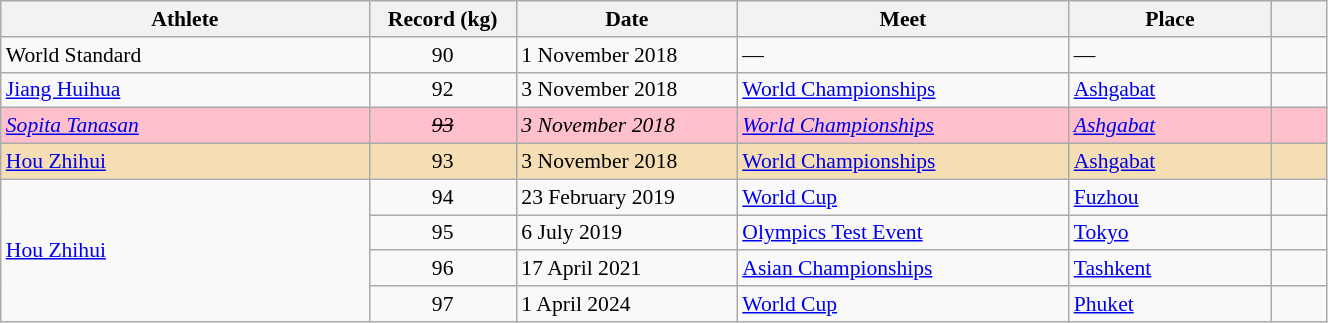<table class="wikitable" style="font-size:90%; width: 70%;">
<tr>
<th width=20%>Athlete</th>
<th width=8%>Record (kg)</th>
<th width=12%>Date</th>
<th width=18%>Meet</th>
<th width=11%>Place</th>
<th width=3%></th>
</tr>
<tr>
<td>World Standard</td>
<td align=center>90</td>
<td>1 November 2018</td>
<td>—</td>
<td>—</td>
<td></td>
</tr>
<tr>
<td> <a href='#'>Jiang Huihua</a></td>
<td align=center>92</td>
<td>3 November 2018</td>
<td><a href='#'>World Championships</a></td>
<td><a href='#'>Ashgabat</a></td>
<td></td>
</tr>
<tr bgcolor=pink>
<td><em> <a href='#'>Sopita Tanasan</a></em> </td>
<td align=center><em><s>93</s></em></td>
<td><em>3 November 2018</em></td>
<td><em><a href='#'>World Championships</a></em></td>
<td><em><a href='#'>Ashgabat</a></em></td>
<td></td>
</tr>
<tr bgcolor=Wheat>
<td> <a href='#'>Hou Zhihui</a> </td>
<td align=center>93</td>
<td>3 November 2018</td>
<td><a href='#'>World Championships</a></td>
<td><a href='#'>Ashgabat</a></td>
<td></td>
</tr>
<tr>
<td rowspan=4> <a href='#'>Hou Zhihui</a></td>
<td align=center>94</td>
<td>23 February 2019</td>
<td><a href='#'>World Cup</a></td>
<td><a href='#'>Fuzhou</a></td>
<td></td>
</tr>
<tr>
<td align=center>95</td>
<td>6 July 2019</td>
<td><a href='#'>Olympics Test Event</a></td>
<td><a href='#'>Tokyo</a></td>
<td></td>
</tr>
<tr>
<td align=center>96</td>
<td>17 April 2021</td>
<td><a href='#'>Asian Championships</a></td>
<td><a href='#'>Tashkent</a></td>
<td></td>
</tr>
<tr>
<td align=center>97</td>
<td>1 April 2024</td>
<td><a href='#'>World Cup</a></td>
<td><a href='#'>Phuket</a></td>
<td></td>
</tr>
</table>
